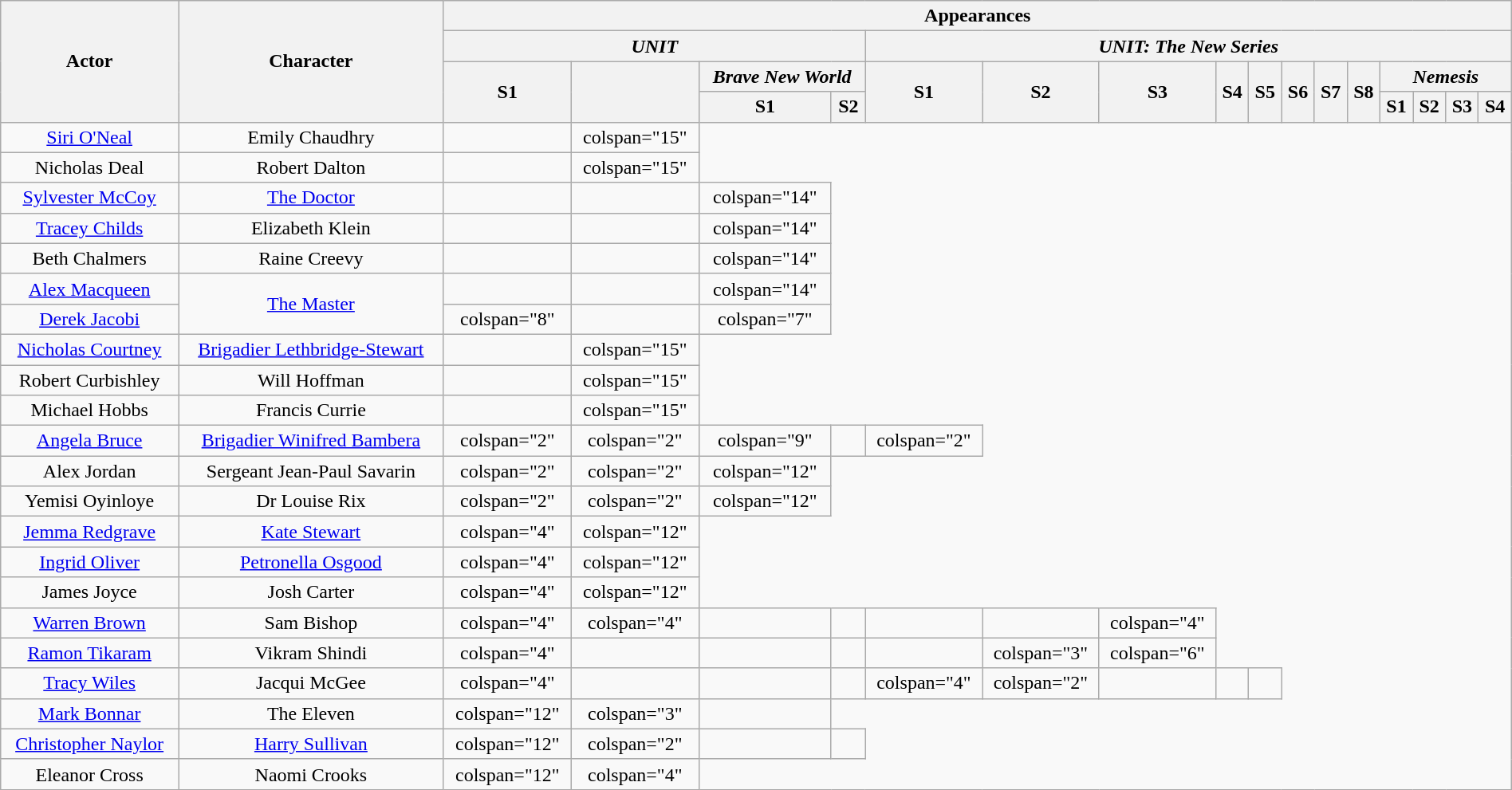<table class="wikitable" style="text-align:center;" width="100%">
<tr ">
<th rowspan="4">Actor</th>
<th rowspan="4">Character</th>
<th colspan="16">Appearances</th>
</tr>
<tr>
<th colspan="4"><em>UNIT</em></th>
<th colspan="12"><em>UNIT: The New Series</em></th>
</tr>
<tr>
<th rowspan="2">S1</th>
<th rowspan="2"></th>
<th colspan="2"><em>Brave New World</em></th>
<th rowspan="2">S1</th>
<th rowspan="2">S2</th>
<th rowspan="2">S3</th>
<th rowspan="2">S4</th>
<th rowspan="2">S5</th>
<th rowspan="2">S6</th>
<th rowspan="2">S7</th>
<th rowspan="2">S8</th>
<th colspan="4"><em>Nemesis</em></th>
</tr>
<tr>
<th>S1</th>
<th>S2</th>
<th>S1</th>
<th>S2</th>
<th>S3</th>
<th>S4</th>
</tr>
<tr>
<td><a href='#'>Siri O'Neal</a></td>
<td>Emily Chaudhry</td>
<td></td>
<td>colspan="15" </td>
</tr>
<tr>
<td>Nicholas Deal</td>
<td>Robert Dalton</td>
<td></td>
<td>colspan="15" </td>
</tr>
<tr>
<td><a href='#'>Sylvester McCoy</a></td>
<td><a href='#'>The Doctor</a></td>
<td></td>
<td></td>
<td>colspan="14" </td>
</tr>
<tr>
<td><a href='#'>Tracey Childs</a></td>
<td>Elizabeth Klein</td>
<td></td>
<td></td>
<td>colspan="14" </td>
</tr>
<tr>
<td>Beth Chalmers</td>
<td>Raine Creevy</td>
<td></td>
<td></td>
<td>colspan="14" </td>
</tr>
<tr>
<td><a href='#'>Alex Macqueen</a></td>
<td rowspan="2"><a href='#'>The Master</a></td>
<td></td>
<td></td>
<td>colspan="14" </td>
</tr>
<tr>
<td><a href='#'>Derek Jacobi</a></td>
<td>colspan="8" </td>
<td></td>
<td>colspan="7" </td>
</tr>
<tr>
<td><a href='#'>Nicholas Courtney</a></td>
<td><a href='#'>Brigadier Lethbridge-Stewart</a></td>
<td></td>
<td>colspan="15" </td>
</tr>
<tr>
<td>Robert Curbishley</td>
<td>Will Hoffman</td>
<td></td>
<td>colspan="15" </td>
</tr>
<tr>
<td>Michael Hobbs</td>
<td>Francis Currie</td>
<td></td>
<td>colspan="15" </td>
</tr>
<tr>
<td><a href='#'>Angela Bruce</a></td>
<td><a href='#'>Brigadier Winifred Bambera</a></td>
<td>colspan="2" </td>
<td>colspan="2" </td>
<td>colspan="9" </td>
<td></td>
<td>colspan="2" </td>
</tr>
<tr>
<td>Alex Jordan</td>
<td>Sergeant Jean-Paul Savarin</td>
<td>colspan="2" </td>
<td>colspan="2" </td>
<td>colspan="12" </td>
</tr>
<tr>
<td>Yemisi Oyinloye</td>
<td>Dr Louise Rix</td>
<td>colspan="2" </td>
<td>colspan="2" </td>
<td>colspan="12" </td>
</tr>
<tr>
<td><a href='#'>Jemma Redgrave</a></td>
<td><a href='#'>Kate Stewart</a></td>
<td>colspan="4" </td>
<td>colspan="12" </td>
</tr>
<tr>
<td><a href='#'>Ingrid Oliver</a></td>
<td><a href='#'>Petronella Osgood</a></td>
<td>colspan="4" </td>
<td>colspan="12" </td>
</tr>
<tr>
<td>James Joyce</td>
<td>Josh Carter</td>
<td>colspan="4" </td>
<td>colspan="12" </td>
</tr>
<tr>
<td><a href='#'>Warren Brown</a></td>
<td>Sam Bishop</td>
<td>colspan="4" </td>
<td>colspan="4" </td>
<td></td>
<td></td>
<td></td>
<td></td>
<td>colspan="4" </td>
</tr>
<tr>
<td><a href='#'>Ramon Tikaram</a></td>
<td>Vikram Shindi</td>
<td>colspan="4" </td>
<td></td>
<td></td>
<td></td>
<td></td>
<td>colspan="3" </td>
<td>colspan="6" </td>
</tr>
<tr>
<td><a href='#'>Tracy Wiles</a></td>
<td>Jacqui McGee</td>
<td>colspan="4" </td>
<td></td>
<td></td>
<td></td>
<td>colspan="4" </td>
<td>colspan="2" </td>
<td></td>
<td></td>
<td></td>
</tr>
<tr>
<td><a href='#'>Mark Bonnar</a></td>
<td>The Eleven</td>
<td>colspan="12" </td>
<td>colspan="3" </td>
<td></td>
</tr>
<tr>
<td><a href='#'>Christopher Naylor</a></td>
<td><a href='#'>Harry Sullivan</a></td>
<td>colspan="12" </td>
<td>colspan="2" </td>
<td></td>
<td></td>
</tr>
<tr>
<td>Eleanor Cross</td>
<td>Naomi Crooks</td>
<td>colspan="12" </td>
<td>colspan="4" </td>
</tr>
</table>
